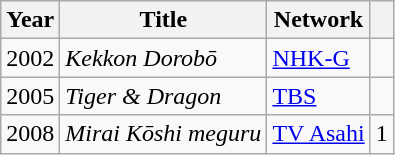<table class="wikitable">
<tr>
<th>Year</th>
<th>Title</th>
<th>Network</th>
<th></th>
</tr>
<tr>
<td>2002</td>
<td><em>Kekkon Dorobō</em></td>
<td><a href='#'>NHK-G</a></td>
<td></td>
</tr>
<tr>
<td>2005</td>
<td><em>Tiger & Dragon</em></td>
<td><a href='#'>TBS</a></td>
<td></td>
</tr>
<tr>
<td>2008</td>
<td><em>Mirai Kōshi meguru</em></td>
<td><a href='#'>TV Asahi</a></td>
<td>1</td>
</tr>
</table>
